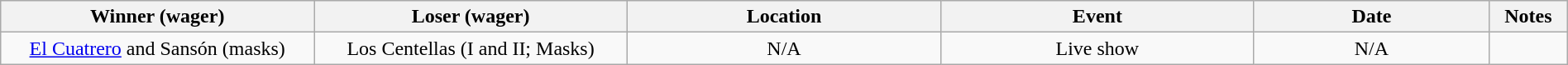<table class="wikitable sortable" width=100%  style="text-align: center">
<tr>
<th width=20% scope="col">Winner (wager)</th>
<th width=20% scope="col">Loser (wager)</th>
<th width=20% scope="col">Location</th>
<th width=20% scope="col">Event</th>
<th width=15% scope="col">Date</th>
<th class="unsortable" width=5% scope="col">Notes</th>
</tr>
<tr>
<td><a href='#'>El Cuatrero</a> and Sansón (masks)</td>
<td>Los Centellas (I and II; Masks)</td>
<td>N/A</td>
<td>Live show</td>
<td>N/A</td>
<td></td>
</tr>
</table>
